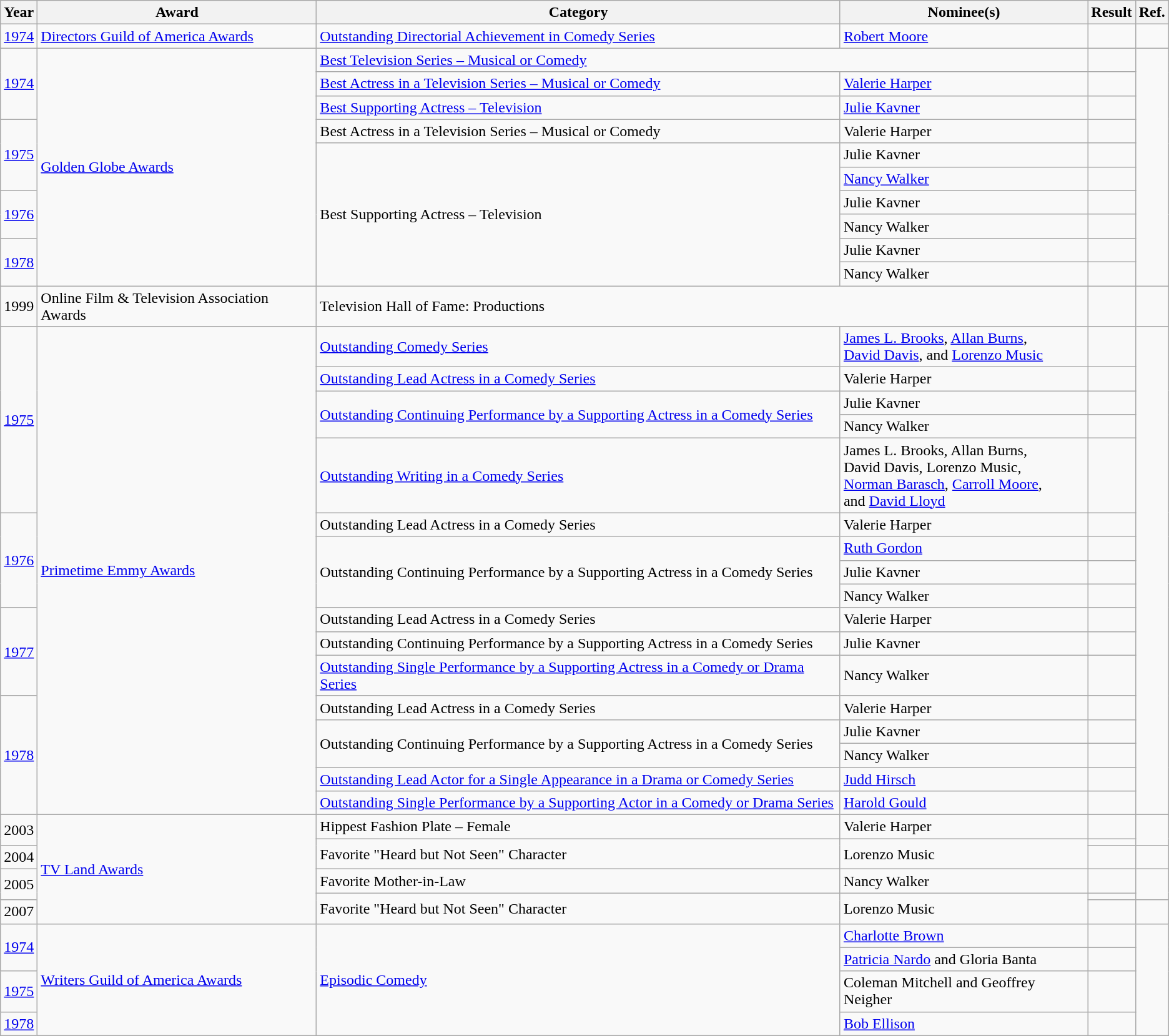<table class="wikitable">
<tr>
<th>Year</th>
<th>Award</th>
<th>Category</th>
<th>Nominee(s)</th>
<th>Result</th>
<th>Ref.</th>
</tr>
<tr>
<td><a href='#'>1974</a></td>
<td><a href='#'>Directors Guild of America Awards</a></td>
<td><a href='#'>Outstanding Directorial Achievement in Comedy Series</a></td>
<td><a href='#'>Robert Moore</a> </td>
<td></td>
<td align="center"></td>
</tr>
<tr>
<td rowspan="3"><a href='#'>1974</a></td>
<td rowspan="10"><a href='#'>Golden Globe Awards</a></td>
<td colspan="2"><a href='#'>Best Television Series – Musical or Comedy</a></td>
<td></td>
<td align="center" rowspan="10"></td>
</tr>
<tr>
<td><a href='#'>Best Actress in a Television Series – Musical or Comedy</a></td>
<td><a href='#'>Valerie Harper</a></td>
<td></td>
</tr>
<tr>
<td><a href='#'>Best Supporting Actress – Television</a></td>
<td><a href='#'>Julie Kavner</a></td>
<td></td>
</tr>
<tr>
<td rowspan="3"><a href='#'>1975</a></td>
<td>Best Actress in a Television Series – Musical or Comedy</td>
<td>Valerie Harper</td>
<td></td>
</tr>
<tr>
<td rowspan="6">Best Supporting Actress – Television</td>
<td>Julie Kavner</td>
<td></td>
</tr>
<tr>
<td><a href='#'>Nancy Walker</a></td>
<td></td>
</tr>
<tr>
<td rowspan="2"><a href='#'>1976</a></td>
<td>Julie Kavner</td>
<td></td>
</tr>
<tr>
<td>Nancy Walker</td>
<td></td>
</tr>
<tr>
<td rowspan="2"><a href='#'>1978</a></td>
<td>Julie Kavner</td>
<td></td>
</tr>
<tr>
<td>Nancy Walker</td>
<td></td>
</tr>
<tr>
<td>1999</td>
<td>Online Film & Television Association Awards</td>
<td colspan="2">Television Hall of Fame: Productions</td>
<td></td>
<td align="center"></td>
</tr>
<tr>
<td rowspan="5"><a href='#'>1975</a></td>
<td rowspan="17"><a href='#'>Primetime Emmy Awards</a></td>
<td><a href='#'>Outstanding Comedy Series</a></td>
<td><a href='#'>James L. Brooks</a>, <a href='#'>Allan Burns</a>, <br> <a href='#'>David Davis</a>, and <a href='#'>Lorenzo Music</a></td>
<td></td>
<td align="center" rowspan="17"></td>
</tr>
<tr>
<td><a href='#'>Outstanding Lead Actress in a Comedy Series</a></td>
<td>Valerie Harper </td>
<td></td>
</tr>
<tr>
<td rowspan="2"><a href='#'>Outstanding Continuing Performance by a Supporting Actress in a Comedy Series</a></td>
<td>Julie Kavner</td>
<td></td>
</tr>
<tr>
<td>Nancy Walker</td>
<td></td>
</tr>
<tr>
<td><a href='#'>Outstanding Writing in a Comedy Series</a></td>
<td>James L. Brooks, Allan Burns, <br> David Davis, Lorenzo Music, <br> <a href='#'>Norman Barasch</a>, <a href='#'>Carroll Moore</a>, <br> and <a href='#'>David Lloyd</a> </td>
<td></td>
</tr>
<tr>
<td rowspan="4"><a href='#'>1976</a></td>
<td>Outstanding Lead Actress in a Comedy Series</td>
<td>Valerie Harper</td>
<td></td>
</tr>
<tr>
<td rowspan="3">Outstanding Continuing Performance by a Supporting Actress in a Comedy Series</td>
<td><a href='#'>Ruth Gordon</a> </td>
<td></td>
</tr>
<tr>
<td>Julie Kavner</td>
<td></td>
</tr>
<tr>
<td>Nancy Walker</td>
<td></td>
</tr>
<tr>
<td rowspan="3"><a href='#'>1977</a></td>
<td>Outstanding Lead Actress in a Comedy Series</td>
<td>Valerie Harper</td>
<td></td>
</tr>
<tr>
<td>Outstanding Continuing Performance by a Supporting Actress in a Comedy Series</td>
<td>Julie Kavner</td>
<td></td>
</tr>
<tr>
<td><a href='#'>Outstanding Single Performance by a Supporting Actress in a Comedy or Drama Series</a></td>
<td>Nancy Walker </td>
<td></td>
</tr>
<tr>
<td rowspan="5"><a href='#'>1978</a></td>
<td>Outstanding Lead Actress in a Comedy Series</td>
<td>Valerie Harper</td>
<td></td>
</tr>
<tr>
<td rowspan="2">Outstanding Continuing Performance by a Supporting Actress in a Comedy Series</td>
<td>Julie Kavner</td>
<td></td>
</tr>
<tr>
<td>Nancy Walker</td>
<td></td>
</tr>
<tr>
<td><a href='#'>Outstanding Lead Actor for a Single Appearance in a Drama or Comedy Series</a></td>
<td><a href='#'>Judd Hirsch</a> </td>
<td></td>
</tr>
<tr>
<td><a href='#'>Outstanding Single Performance by a Supporting Actor in a Comedy or Drama Series</a></td>
<td><a href='#'>Harold Gould</a> </td>
<td></td>
</tr>
<tr>
<td rowspan="2">2003</td>
<td rowspan="6"><a href='#'>TV Land Awards</a></td>
<td>Hippest Fashion Plate – Female</td>
<td>Valerie Harper</td>
<td></td>
<td align="center" rowspan="2"></td>
</tr>
<tr>
<td rowspan="2">Favorite "Heard but Not Seen" Character</td>
<td rowspan="2">Lorenzo Music</td>
<td></td>
</tr>
<tr>
<td>2004</td>
<td></td>
<td align="center"></td>
</tr>
<tr>
<td rowspan="2">2005</td>
<td>Favorite Mother-in-Law</td>
<td>Nancy Walker</td>
<td></td>
<td align="center" rowspan="2"></td>
</tr>
<tr>
<td rowspan="2">Favorite "Heard but Not Seen" Character</td>
<td rowspan="2">Lorenzo Music</td>
<td></td>
</tr>
<tr>
<td>2007</td>
<td></td>
<td align="center"></td>
</tr>
<tr>
<td rowspan="2"><a href='#'>1974</a></td>
<td rowspan="4"><a href='#'>Writers Guild of America Awards</a></td>
<td rowspan="4"><a href='#'>Episodic Comedy</a></td>
<td><a href='#'>Charlotte Brown</a> </td>
<td></td>
<td align="center" rowspan="4"></td>
</tr>
<tr>
<td><a href='#'>Patricia Nardo</a> and Gloria Banta <br> </td>
<td></td>
</tr>
<tr>
<td><a href='#'>1975</a></td>
<td>Coleman Mitchell and Geoffrey Neigher <br> </td>
<td></td>
</tr>
<tr>
<td><a href='#'>1978</a></td>
<td><a href='#'>Bob Ellison</a> </td>
<td></td>
</tr>
</table>
